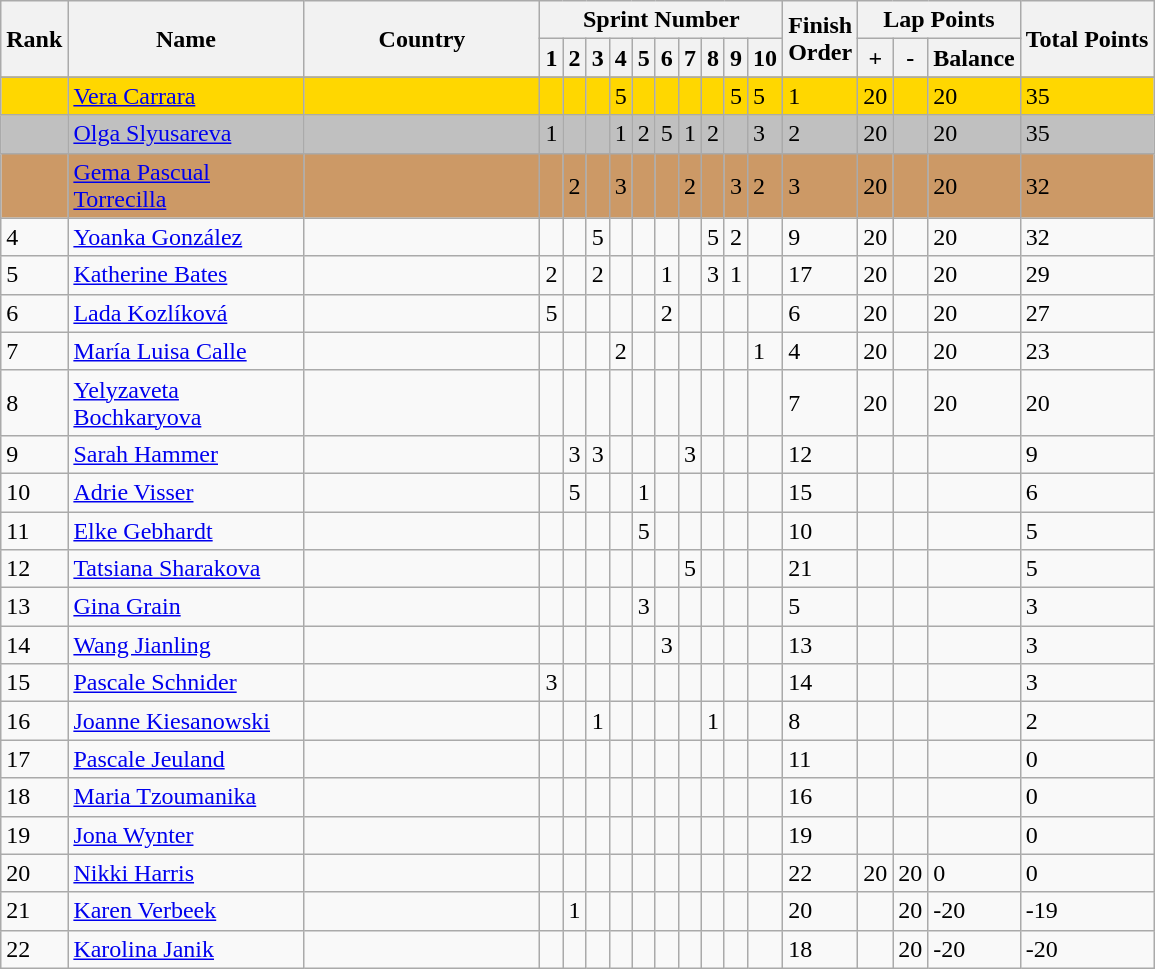<table class="wikitable">
<tr>
<th width=20 rowspan=2>Rank</th>
<th width=150 rowspan=2>Name</th>
<th width=150 rowspan=2>Country</th>
<th colspan=10>Sprint Number</th>
<th rowspan=2 width=30>Finish Order</th>
<th colspan=3>Lap Points</th>
<th rowspan=2>Total Points</th>
</tr>
<tr>
<th>1</th>
<th>2</th>
<th>3</th>
<th>4</th>
<th>5</th>
<th>6</th>
<th>7</th>
<th>8</th>
<th>9</th>
<th>10</th>
<th>+</th>
<th>-</th>
<th>Balance</th>
</tr>
<tr>
</tr>
<tr bgcolor=gold>
<td></td>
<td><a href='#'>Vera Carrara</a></td>
<td></td>
<td></td>
<td></td>
<td></td>
<td>5</td>
<td></td>
<td></td>
<td></td>
<td></td>
<td>5</td>
<td>5</td>
<td>1</td>
<td>20</td>
<td></td>
<td>20</td>
<td>35</td>
</tr>
<tr bgcolor=silver>
<td></td>
<td><a href='#'>Olga Slyusareva</a></td>
<td></td>
<td>1</td>
<td></td>
<td></td>
<td>1</td>
<td>2</td>
<td>5</td>
<td>1</td>
<td>2</td>
<td></td>
<td>3</td>
<td>2</td>
<td>20</td>
<td></td>
<td>20</td>
<td>35</td>
</tr>
<tr bgcolor=cc9966>
<td></td>
<td><a href='#'>Gema Pascual Torrecilla</a></td>
<td></td>
<td></td>
<td>2</td>
<td></td>
<td>3</td>
<td></td>
<td></td>
<td>2</td>
<td></td>
<td>3</td>
<td>2</td>
<td>3</td>
<td>20</td>
<td></td>
<td>20</td>
<td>32</td>
</tr>
<tr>
<td>4</td>
<td><a href='#'>Yoanka González</a></td>
<td></td>
<td></td>
<td></td>
<td>5</td>
<td></td>
<td></td>
<td></td>
<td></td>
<td>5</td>
<td>2</td>
<td></td>
<td>9</td>
<td>20</td>
<td></td>
<td>20</td>
<td>32</td>
</tr>
<tr>
<td>5</td>
<td><a href='#'>Katherine Bates</a></td>
<td></td>
<td>2</td>
<td></td>
<td>2</td>
<td></td>
<td></td>
<td>1</td>
<td></td>
<td>3</td>
<td>1</td>
<td></td>
<td>17</td>
<td>20</td>
<td></td>
<td>20</td>
<td>29</td>
</tr>
<tr>
<td>6</td>
<td><a href='#'>Lada Kozlíková</a></td>
<td></td>
<td>5</td>
<td></td>
<td></td>
<td></td>
<td></td>
<td>2</td>
<td></td>
<td></td>
<td></td>
<td></td>
<td>6</td>
<td>20</td>
<td></td>
<td>20</td>
<td>27</td>
</tr>
<tr>
<td>7</td>
<td><a href='#'>María Luisa Calle</a></td>
<td></td>
<td></td>
<td></td>
<td></td>
<td>2</td>
<td></td>
<td></td>
<td></td>
<td></td>
<td></td>
<td>1</td>
<td>4</td>
<td>20</td>
<td></td>
<td>20</td>
<td>23</td>
</tr>
<tr>
<td>8</td>
<td><a href='#'>Yelyzaveta Bochkaryova</a></td>
<td></td>
<td></td>
<td></td>
<td></td>
<td></td>
<td></td>
<td></td>
<td></td>
<td></td>
<td></td>
<td></td>
<td>7</td>
<td>20</td>
<td></td>
<td>20</td>
<td>20</td>
</tr>
<tr>
<td>9</td>
<td><a href='#'>Sarah Hammer</a></td>
<td></td>
<td></td>
<td>3</td>
<td>3</td>
<td></td>
<td></td>
<td></td>
<td>3</td>
<td></td>
<td></td>
<td></td>
<td>12</td>
<td></td>
<td></td>
<td></td>
<td>9</td>
</tr>
<tr>
<td>10</td>
<td><a href='#'>Adrie Visser</a></td>
<td></td>
<td></td>
<td>5</td>
<td></td>
<td></td>
<td>1</td>
<td></td>
<td></td>
<td></td>
<td></td>
<td></td>
<td>15</td>
<td></td>
<td></td>
<td></td>
<td>6</td>
</tr>
<tr>
<td>11</td>
<td><a href='#'>Elke Gebhardt</a></td>
<td></td>
<td></td>
<td></td>
<td></td>
<td></td>
<td>5</td>
<td></td>
<td></td>
<td></td>
<td></td>
<td></td>
<td>10</td>
<td></td>
<td></td>
<td></td>
<td>5</td>
</tr>
<tr>
<td>12</td>
<td><a href='#'>Tatsiana Sharakova</a></td>
<td></td>
<td></td>
<td></td>
<td></td>
<td></td>
<td></td>
<td></td>
<td>5</td>
<td></td>
<td></td>
<td></td>
<td>21</td>
<td></td>
<td></td>
<td></td>
<td>5</td>
</tr>
<tr>
<td>13</td>
<td><a href='#'>Gina Grain</a></td>
<td></td>
<td></td>
<td></td>
<td></td>
<td></td>
<td>3</td>
<td></td>
<td></td>
<td></td>
<td></td>
<td></td>
<td>5</td>
<td></td>
<td></td>
<td></td>
<td>3</td>
</tr>
<tr>
<td>14</td>
<td><a href='#'>Wang Jianling</a></td>
<td></td>
<td></td>
<td></td>
<td></td>
<td></td>
<td></td>
<td>3</td>
<td></td>
<td></td>
<td></td>
<td></td>
<td>13</td>
<td></td>
<td></td>
<td></td>
<td>3</td>
</tr>
<tr>
<td>15</td>
<td><a href='#'>Pascale Schnider</a></td>
<td></td>
<td>3</td>
<td></td>
<td></td>
<td></td>
<td></td>
<td></td>
<td></td>
<td></td>
<td></td>
<td></td>
<td>14</td>
<td></td>
<td></td>
<td></td>
<td>3</td>
</tr>
<tr>
<td>16</td>
<td><a href='#'>Joanne Kiesanowski</a></td>
<td></td>
<td></td>
<td></td>
<td>1</td>
<td></td>
<td></td>
<td></td>
<td></td>
<td>1</td>
<td></td>
<td></td>
<td>8</td>
<td></td>
<td></td>
<td></td>
<td>2</td>
</tr>
<tr>
<td>17</td>
<td><a href='#'>Pascale Jeuland</a></td>
<td></td>
<td></td>
<td></td>
<td></td>
<td></td>
<td></td>
<td></td>
<td></td>
<td></td>
<td></td>
<td></td>
<td>11</td>
<td></td>
<td></td>
<td></td>
<td>0</td>
</tr>
<tr>
<td>18</td>
<td><a href='#'>Maria Tzoumanika</a></td>
<td></td>
<td></td>
<td></td>
<td></td>
<td></td>
<td></td>
<td></td>
<td></td>
<td></td>
<td></td>
<td></td>
<td>16</td>
<td></td>
<td></td>
<td></td>
<td>0</td>
</tr>
<tr>
<td>19</td>
<td><a href='#'>Jona Wynter</a></td>
<td></td>
<td></td>
<td></td>
<td></td>
<td></td>
<td></td>
<td></td>
<td></td>
<td></td>
<td></td>
<td></td>
<td>19</td>
<td></td>
<td></td>
<td></td>
<td>0</td>
</tr>
<tr>
<td>20</td>
<td><a href='#'>Nikki Harris</a></td>
<td></td>
<td></td>
<td></td>
<td></td>
<td></td>
<td></td>
<td></td>
<td></td>
<td></td>
<td></td>
<td></td>
<td>22</td>
<td>20</td>
<td>20</td>
<td>0</td>
<td>0</td>
</tr>
<tr>
<td>21</td>
<td><a href='#'>Karen Verbeek</a></td>
<td></td>
<td></td>
<td>1</td>
<td></td>
<td></td>
<td></td>
<td></td>
<td></td>
<td></td>
<td></td>
<td></td>
<td>20</td>
<td></td>
<td>20</td>
<td>-20</td>
<td>-19</td>
</tr>
<tr>
<td>22</td>
<td><a href='#'>Karolina Janik</a></td>
<td></td>
<td></td>
<td></td>
<td></td>
<td></td>
<td></td>
<td></td>
<td></td>
<td></td>
<td></td>
<td></td>
<td>18</td>
<td></td>
<td>20</td>
<td>-20</td>
<td>-20</td>
</tr>
</table>
